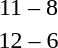<table style="text-align:center">
<tr>
<th width=200></th>
<th width=100></th>
<th width=200></th>
</tr>
<tr>
<td align=right><strong></strong></td>
<td>11 – 8</td>
<td align=left></td>
</tr>
<tr>
<td align=right><strong></strong></td>
<td>12 – 6</td>
<td align=left></td>
</tr>
</table>
